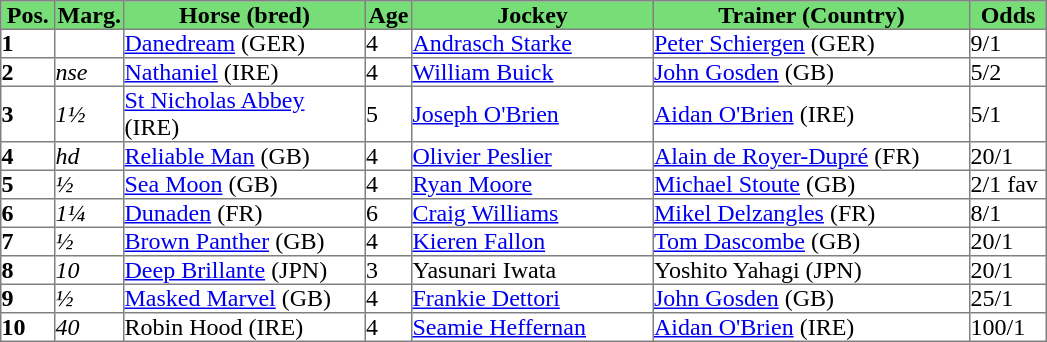<table class = "sortable" | border="1" cellpadding="0" style="border-collapse: collapse;">
<tr style="background:#7d7; text-align:center;">
<th style="width:35px;"><strong>Pos.</strong></th>
<th style="width:45px;"><strong>Marg.</strong></th>
<th style="width:160px;"><strong>Horse (bred)</strong></th>
<th style="width:30px;"><strong>Age</strong></th>
<th style="width:160px;"><strong>Jockey</strong></th>
<th style="width:210px;"><strong>Trainer (Country)</strong></th>
<th style="width:50px;"><strong>Odds</strong></th>
</tr>
<tr>
<td><strong>1</strong></td>
<td></td>
<td><a href='#'>Danedream</a> (GER)</td>
<td>4</td>
<td><a href='#'>Andrasch Starke</a></td>
<td><a href='#'>Peter Schiergen</a> (GER)</td>
<td>9/1</td>
</tr>
<tr>
<td><strong>2</strong></td>
<td><em>nse</em></td>
<td><a href='#'>Nathaniel</a> (IRE)</td>
<td>4</td>
<td><a href='#'>William Buick</a></td>
<td><a href='#'>John Gosden</a> (GB)</td>
<td>5/2</td>
</tr>
<tr>
<td><strong>3</strong></td>
<td><em>1½</em></td>
<td><a href='#'>St Nicholas Abbey</a> (IRE)</td>
<td>5</td>
<td><a href='#'>Joseph O'Brien</a></td>
<td><a href='#'>Aidan O'Brien</a> (IRE)</td>
<td>5/1</td>
</tr>
<tr>
<td><strong>4</strong></td>
<td><em>hd</em></td>
<td><a href='#'>Reliable Man</a> (GB)</td>
<td>4</td>
<td><a href='#'>Olivier Peslier</a></td>
<td><a href='#'>Alain de Royer-Dupré</a> (FR)</td>
<td>20/1</td>
</tr>
<tr>
<td><strong>5</strong></td>
<td><em>½</em></td>
<td><a href='#'>Sea Moon</a> (GB)</td>
<td>4</td>
<td><a href='#'>Ryan Moore</a></td>
<td><a href='#'>Michael Stoute</a> (GB)</td>
<td>2/1 fav</td>
</tr>
<tr>
<td><strong>6</strong></td>
<td><em>1¼</em></td>
<td><a href='#'>Dunaden</a> (FR)</td>
<td>6</td>
<td><a href='#'>Craig Williams</a></td>
<td><a href='#'>Mikel Delzangles</a> (FR)</td>
<td>8/1</td>
</tr>
<tr>
<td><strong>7</strong></td>
<td><em>½</em></td>
<td><a href='#'>Brown Panther</a> (GB)</td>
<td>4</td>
<td><a href='#'>Kieren Fallon</a></td>
<td><a href='#'>Tom Dascombe</a> (GB)</td>
<td>20/1</td>
</tr>
<tr>
<td><strong>8</strong></td>
<td><em>10</em></td>
<td><a href='#'>Deep Brillante</a> (JPN)</td>
<td>3</td>
<td>Yasunari Iwata</td>
<td>Yoshito Yahagi (JPN)</td>
<td>20/1</td>
</tr>
<tr>
<td><strong>9</strong></td>
<td><em>½</em></td>
<td><a href='#'>Masked Marvel</a> (GB)</td>
<td>4</td>
<td><a href='#'>Frankie Dettori</a></td>
<td><a href='#'>John Gosden</a> (GB)</td>
<td>25/1</td>
</tr>
<tr>
<td><strong>10</strong></td>
<td><em>40</em></td>
<td>Robin Hood (IRE)</td>
<td>4</td>
<td><a href='#'>Seamie Heffernan</a></td>
<td><a href='#'>Aidan O'Brien</a> (IRE)</td>
<td>100/1</td>
</tr>
</table>
